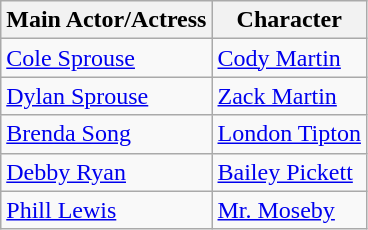<table class="wikitable">
<tr>
<th>Main Actor/Actress</th>
<th>Character</th>
</tr>
<tr>
<td><a href='#'>Cole Sprouse</a></td>
<td><a href='#'>Cody Martin</a></td>
</tr>
<tr>
<td><a href='#'>Dylan Sprouse</a></td>
<td><a href='#'>Zack Martin</a></td>
</tr>
<tr>
<td><a href='#'>Brenda Song</a></td>
<td><a href='#'>London Tipton</a></td>
</tr>
<tr>
<td><a href='#'>Debby Ryan</a></td>
<td><a href='#'>Bailey Pickett</a></td>
</tr>
<tr>
<td><a href='#'>Phill Lewis</a></td>
<td><a href='#'>Mr. Moseby</a></td>
</tr>
</table>
